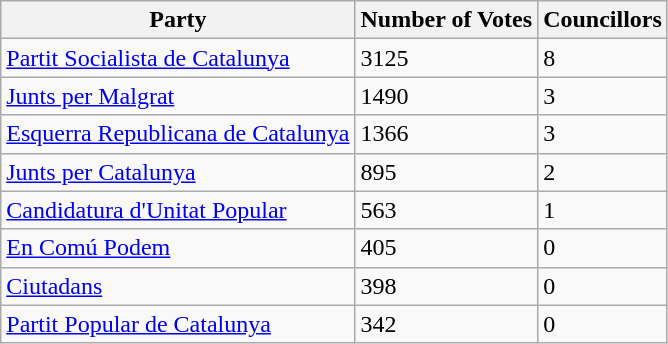<table class="wikitable">
<tr>
<th>Party</th>
<th>Number of Votes</th>
<th>Councillors</th>
</tr>
<tr>
<td><a href='#'>Partit Socialista de Catalunya</a></td>
<td>3125</td>
<td>8</td>
</tr>
<tr>
<td><a href='#'>Junts per Malgrat</a></td>
<td>1490</td>
<td>3</td>
</tr>
<tr>
<td><a href='#'>Esquerra Republicana de Catalunya</a></td>
<td>1366</td>
<td>3</td>
</tr>
<tr>
<td><a href='#'>Junts per Catalunya</a></td>
<td>895</td>
<td>2</td>
</tr>
<tr>
<td><a href='#'>Candidatura d'Unitat Popular</a></td>
<td>563</td>
<td>1</td>
</tr>
<tr>
<td><a href='#'>En Comú Podem</a></td>
<td>405</td>
<td>0</td>
</tr>
<tr>
<td><a href='#'>Ciutadans</a></td>
<td>398</td>
<td>0</td>
</tr>
<tr>
<td><a href='#'>Partit Popular de Catalunya</a></td>
<td>342</td>
<td>0</td>
</tr>
</table>
